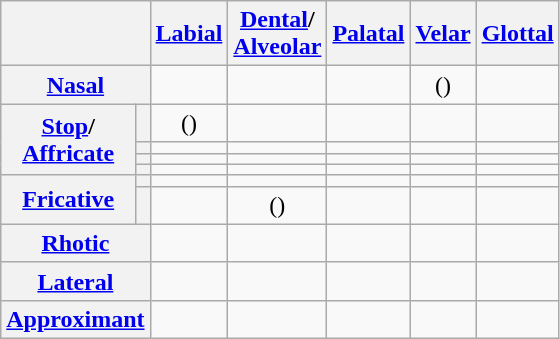<table class="wikitable" style="text-align:center">
<tr>
<th colspan="2"></th>
<th><a href='#'>Labial</a></th>
<th><a href='#'>Dental</a>/<br><a href='#'>Alveolar</a></th>
<th><a href='#'>Palatal</a></th>
<th><a href='#'>Velar</a></th>
<th><a href='#'>Glottal</a></th>
</tr>
<tr>
<th colspan="2"><a href='#'>Nasal</a></th>
<td></td>
<td></td>
<td></td>
<td>()</td>
<td></td>
</tr>
<tr>
<th rowspan="4"><a href='#'>Stop</a>/<br><a href='#'>Affricate</a></th>
<th></th>
<td>()</td>
<td></td>
<td></td>
<td></td>
<td></td>
</tr>
<tr>
<th></th>
<td></td>
<td></td>
<td></td>
<td></td>
<td></td>
</tr>
<tr>
<th></th>
<td></td>
<td></td>
<td></td>
<td></td>
<td></td>
</tr>
<tr>
<th></th>
<td></td>
<td></td>
<td></td>
<td></td>
<td></td>
</tr>
<tr>
<th rowspan="2"><a href='#'>Fricative</a></th>
<th></th>
<td></td>
<td></td>
<td></td>
<td></td>
<td></td>
</tr>
<tr>
<th></th>
<td></td>
<td>()</td>
<td></td>
<td></td>
<td></td>
</tr>
<tr>
<th colspan="2"><a href='#'>Rhotic</a></th>
<td></td>
<td></td>
<td></td>
<td></td>
<td></td>
</tr>
<tr>
<th colspan="2"><a href='#'>Lateral</a></th>
<td></td>
<td></td>
<td></td>
<td></td>
<td></td>
</tr>
<tr>
<th colspan="2"><a href='#'>Approximant</a></th>
<td></td>
<td></td>
<td></td>
<td></td>
<td></td>
</tr>
</table>
